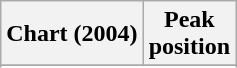<table class="wikitable sortable">
<tr>
<th>Chart (2004)</th>
<th>Peak<br>position</th>
</tr>
<tr>
</tr>
<tr>
</tr>
<tr>
</tr>
<tr>
</tr>
<tr>
</tr>
<tr>
</tr>
<tr>
</tr>
</table>
